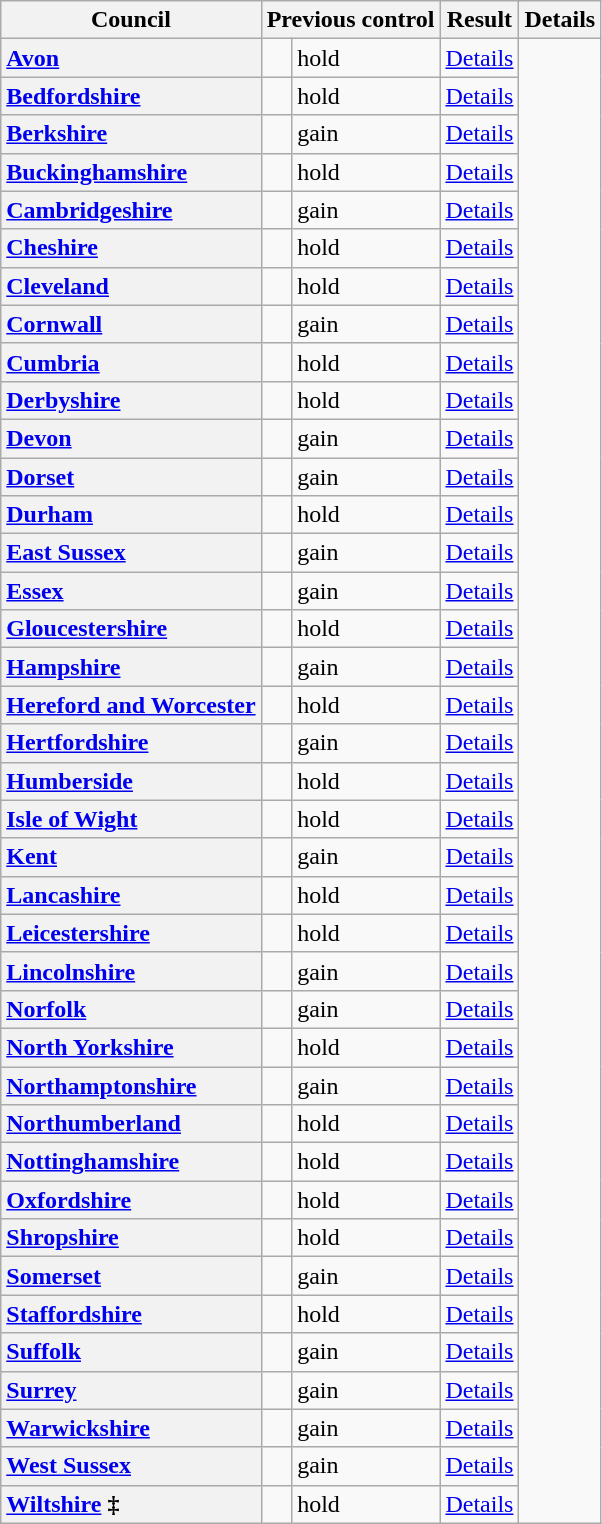<table class="wikitable sortable" border="1">
<tr>
<th scope="col">Council</th>
<th colspan=2>Previous control</th>
<th colspan=2>Result</th>
<th class="unsortable" scope="col">Details</th>
</tr>
<tr>
<th scope="row" style="text-align: left;"><a href='#'>Avon</a></th>
<td></td>
<td> hold</td>
<td><a href='#'>Details</a></td>
</tr>
<tr>
<th scope="row" style="text-align: left;"><a href='#'>Bedfordshire</a></th>
<td></td>
<td> hold</td>
<td><a href='#'>Details</a></td>
</tr>
<tr>
<th scope="row" style="text-align: left;"><a href='#'>Berkshire</a></th>
<td></td>
<td> gain</td>
<td><a href='#'>Details</a></td>
</tr>
<tr>
<th scope="row" style="text-align: left;"><a href='#'>Buckinghamshire</a></th>
<td></td>
<td> hold</td>
<td><a href='#'>Details</a></td>
</tr>
<tr>
<th scope="row" style="text-align: left;"><a href='#'>Cambridgeshire</a></th>
<td></td>
<td> gain</td>
<td><a href='#'>Details</a></td>
</tr>
<tr>
<th scope="row" style="text-align: left;"><a href='#'>Cheshire</a></th>
<td></td>
<td> hold</td>
<td><a href='#'>Details</a></td>
</tr>
<tr>
<th scope="row" style="text-align: left;"><a href='#'>Cleveland</a></th>
<td></td>
<td> hold</td>
<td><a href='#'>Details</a></td>
</tr>
<tr>
<th scope="row" style="text-align: left;"><a href='#'>Cornwall</a></th>
<td></td>
<td> gain</td>
<td><a href='#'>Details</a></td>
</tr>
<tr>
<th scope="row" style="text-align: left;"><a href='#'>Cumbria</a></th>
<td></td>
<td> hold</td>
<td><a href='#'>Details</a></td>
</tr>
<tr>
<th scope="row" style="text-align: left;"><a href='#'>Derbyshire</a></th>
<td></td>
<td> hold</td>
<td><a href='#'>Details</a></td>
</tr>
<tr>
<th scope="row" style="text-align: left;"><a href='#'>Devon</a></th>
<td></td>
<td> gain</td>
<td><a href='#'>Details</a></td>
</tr>
<tr>
<th scope="row" style="text-align: left;"><a href='#'>Dorset</a></th>
<td></td>
<td> gain</td>
<td><a href='#'>Details</a></td>
</tr>
<tr>
<th scope="row" style="text-align: left;"><a href='#'>Durham</a></th>
<td></td>
<td> hold</td>
<td><a href='#'>Details</a></td>
</tr>
<tr>
<th scope="row" style="text-align: left;"><a href='#'>East Sussex</a></th>
<td></td>
<td> gain</td>
<td><a href='#'>Details</a></td>
</tr>
<tr>
<th scope="row" style="text-align: left;"><a href='#'>Essex</a></th>
<td></td>
<td> gain</td>
<td><a href='#'>Details</a></td>
</tr>
<tr>
<th scope="row" style="text-align: left;"><a href='#'>Gloucestershire</a></th>
<td></td>
<td> hold</td>
<td><a href='#'>Details</a></td>
</tr>
<tr>
<th scope="row" style="text-align: left;"><a href='#'>Hampshire</a></th>
<td></td>
<td> gain</td>
<td><a href='#'>Details</a></td>
</tr>
<tr>
<th scope="row" style="text-align: left;"><a href='#'>Hereford and Worcester</a></th>
<td></td>
<td> hold</td>
<td><a href='#'>Details</a></td>
</tr>
<tr>
<th scope="row" style="text-align: left;"><a href='#'>Hertfordshire</a></th>
<td></td>
<td> gain</td>
<td><a href='#'>Details</a></td>
</tr>
<tr>
<th scope="row" style="text-align: left;"><a href='#'>Humberside</a></th>
<td></td>
<td> hold</td>
<td><a href='#'>Details</a></td>
</tr>
<tr>
<th scope="row" style="text-align: left;"><a href='#'>Isle of Wight</a></th>
<td></td>
<td> hold</td>
<td><a href='#'>Details</a></td>
</tr>
<tr>
<th scope="row" style="text-align: left;"><a href='#'>Kent</a></th>
<td></td>
<td> gain</td>
<td><a href='#'>Details</a></td>
</tr>
<tr>
<th scope="row" style="text-align: left;"><a href='#'>Lancashire</a></th>
<td></td>
<td> hold</td>
<td><a href='#'>Details</a></td>
</tr>
<tr>
<th scope="row" style="text-align: left;"><a href='#'>Leicestershire</a></th>
<td></td>
<td> hold</td>
<td><a href='#'>Details</a></td>
</tr>
<tr>
<th scope="row" style="text-align: left;"><a href='#'>Lincolnshire</a></th>
<td></td>
<td> gain</td>
<td><a href='#'>Details</a></td>
</tr>
<tr>
<th scope="row" style="text-align: left;"><a href='#'>Norfolk</a></th>
<td></td>
<td> gain</td>
<td><a href='#'>Details</a></td>
</tr>
<tr>
<th scope="row" style="text-align: left;"><a href='#'>North Yorkshire</a></th>
<td></td>
<td> hold</td>
<td><a href='#'>Details</a></td>
</tr>
<tr>
<th scope="row" style="text-align: left;"><a href='#'>Northamptonshire</a></th>
<td></td>
<td> gain</td>
<td><a href='#'>Details</a></td>
</tr>
<tr>
<th scope="row" style="text-align: left;"><a href='#'>Northumberland</a></th>
<td></td>
<td> hold</td>
<td><a href='#'>Details</a></td>
</tr>
<tr>
<th scope="row" style="text-align: left;"><a href='#'>Nottinghamshire</a></th>
<td></td>
<td> hold</td>
<td><a href='#'>Details</a></td>
</tr>
<tr>
<th scope="row" style="text-align: left;"><a href='#'>Oxfordshire</a></th>
<td></td>
<td> hold</td>
<td><a href='#'>Details</a></td>
</tr>
<tr>
<th scope="row" style="text-align: left;"><a href='#'>Shropshire</a></th>
<td></td>
<td> hold</td>
<td><a href='#'>Details</a></td>
</tr>
<tr>
<th scope="row" style="text-align: left;"><a href='#'>Somerset</a></th>
<td></td>
<td> gain</td>
<td><a href='#'>Details</a></td>
</tr>
<tr>
<th scope="row" style="text-align: left;"><a href='#'>Staffordshire</a></th>
<td></td>
<td> hold</td>
<td><a href='#'>Details</a></td>
</tr>
<tr>
<th scope="row" style="text-align: left;"><a href='#'>Suffolk</a></th>
<td></td>
<td> gain</td>
<td><a href='#'>Details</a></td>
</tr>
<tr>
<th scope="row" style="text-align: left;"><a href='#'>Surrey</a></th>
<td></td>
<td> gain</td>
<td><a href='#'>Details</a></td>
</tr>
<tr>
<th scope="row" style="text-align: left;"><a href='#'>Warwickshire</a></th>
<td></td>
<td> gain</td>
<td><a href='#'>Details</a></td>
</tr>
<tr>
<th scope="row" style="text-align: left;"><a href='#'>West Sussex</a></th>
<td></td>
<td> gain</td>
<td><a href='#'>Details</a></td>
</tr>
<tr>
<th scope="row" style="text-align: left;"><a href='#'>Wiltshire</a> ‡</th>
<td></td>
<td> hold</td>
<td><a href='#'>Details</a></td>
</tr>
</table>
